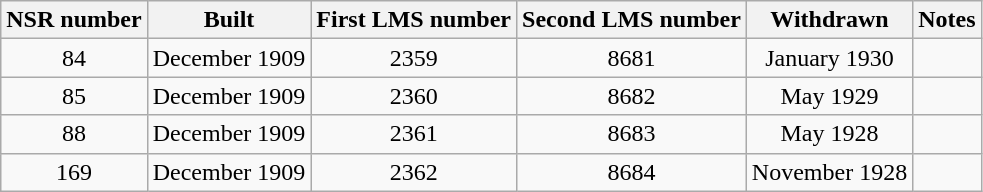<table class="wikitable sortable" border="1" style="text-align: center">
<tr>
<th>NSR number</th>
<th>Built</th>
<th>First LMS number</th>
<th>Second LMS number</th>
<th>Withdrawn</th>
<th>Notes</th>
</tr>
<tr>
<td>84</td>
<td>December 1909</td>
<td>2359</td>
<td>8681</td>
<td>January 1930</td>
<td align="left"></td>
</tr>
<tr>
<td>85</td>
<td>December 1909</td>
<td>2360</td>
<td>8682</td>
<td>May 1929</td>
<td align="left"></td>
</tr>
<tr>
<td>88</td>
<td>December 1909</td>
<td>2361</td>
<td>8683</td>
<td>May 1928</td>
<td align="left"></td>
</tr>
<tr>
<td>169</td>
<td>December 1909</td>
<td>2362</td>
<td>8684</td>
<td>November 1928</td>
<td align="left"></td>
</tr>
</table>
